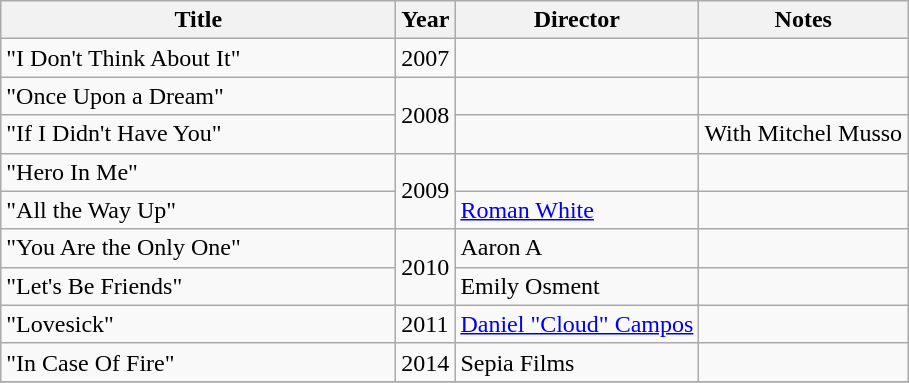<table class="wikitable">
<tr>
<th scope="col" style="width:16em;">Title</th>
<th>Year</th>
<th>Director</th>
<th>Notes</th>
</tr>
<tr>
<td scope="row">"I Don't Think About It"</td>
<td>2007</td>
<td></td>
<td></td>
</tr>
<tr>
<td scope="row">"Once Upon a Dream"</td>
<td rowspan="2">2008</td>
<td></td>
<td></td>
</tr>
<tr>
<td scope="row">"If I Didn't Have You"</td>
<td></td>
<td>With Mitchel Musso</td>
</tr>
<tr>
<td scope="row">"Hero In Me"</td>
<td rowspan="2">2009</td>
<td></td>
<td></td>
</tr>
<tr>
<td scope="row">"All the Way Up"</td>
<td><a href='#'>Roman White</a></td>
<td></td>
</tr>
<tr>
<td scope="row">"You Are the Only One"</td>
<td rowspan="2">2010</td>
<td>Aaron A</td>
<td></td>
</tr>
<tr>
<td scope="row">"Let's Be Friends"</td>
<td>Emily Osment</td>
<td></td>
</tr>
<tr>
<td scope="row">"Lovesick"</td>
<td>2011</td>
<td><a href='#'>Daniel "Cloud" Campos</a></td>
<td></td>
</tr>
<tr>
<td scope="row">"In Case Of Fire"</td>
<td>2014</td>
<td>Sepia Films</td>
<td></td>
</tr>
<tr>
</tr>
</table>
